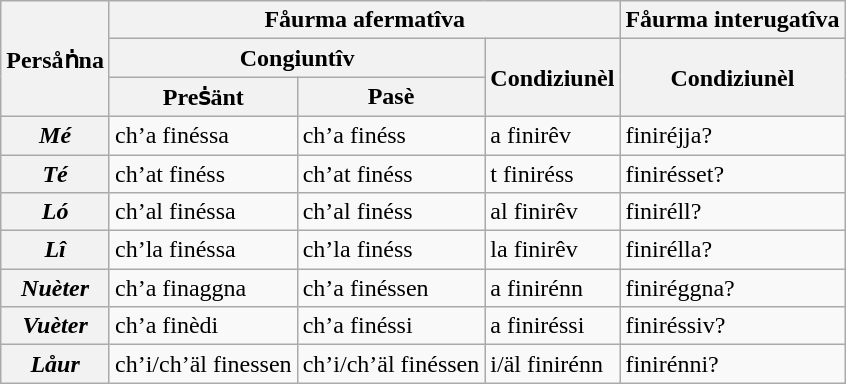<table class="wikitable">
<tr>
<th rowspan="3">Persåṅna</th>
<th colspan="3">Fåurma afermatîva</th>
<th>Fåurma interugatîva</th>
</tr>
<tr>
<th colspan="2">Congiuntîv</th>
<th rowspan="2">Condiziunèl</th>
<th rowspan="2">Condiziunèl</th>
</tr>
<tr>
<th>Preṡänt</th>
<th>Pasè</th>
</tr>
<tr>
<th><em>Mé</em></th>
<td>ch’a finéssa</td>
<td>ch’a finéss</td>
<td>a finirêv</td>
<td>finiréjja?</td>
</tr>
<tr>
<th><em>Té</em></th>
<td>ch’at finéss</td>
<td>ch’at finéss</td>
<td>t finiréss</td>
<td>finirésset?</td>
</tr>
<tr>
<th><em>Ló</em></th>
<td>ch’al finéssa</td>
<td>ch’al finéss</td>
<td>al finirêv</td>
<td>finiréll?</td>
</tr>
<tr>
<th><em>Lî</em></th>
<td>ch’la finéssa</td>
<td>ch’la finéss</td>
<td>la finirêv</td>
<td>finirélla?</td>
</tr>
<tr>
<th><em>Nuèter</em></th>
<td>ch’a finaggna</td>
<td>ch’a finéssen</td>
<td>a finirénn</td>
<td>finiréggna?</td>
</tr>
<tr>
<th><em>Vuèter</em></th>
<td>ch’a finèdi</td>
<td>ch’a finéssi</td>
<td>a finiréssi</td>
<td>finiréssiv?</td>
</tr>
<tr>
<th rowspan="2"><em>Låur</em></th>
<td>ch’i/ch’äl finessen</td>
<td>ch’i/ch’äl finéssen</td>
<td>i/äl finirénn</td>
<td>finirénni?</td>
</tr>
</table>
